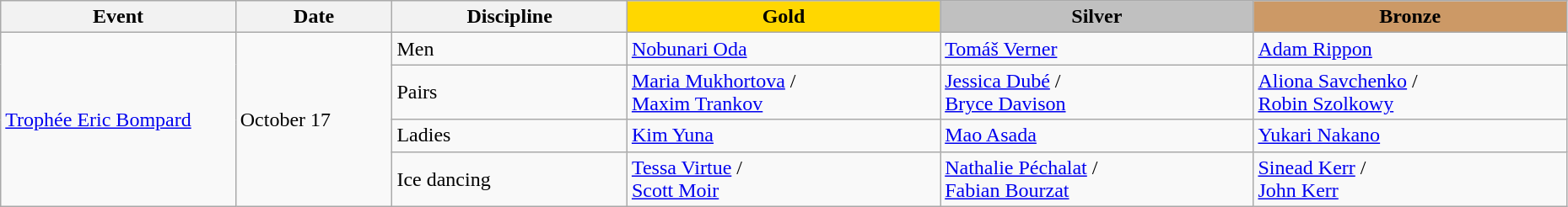<table class="wikitable" width="98%">
<tr>
<th width="15%">Event</th>
<th width="10%">Date</th>
<th width="15%">Discipline</th>
<td width = "20%" align="center" bgcolor="gold"><strong>Gold</strong></td>
<td width = "20%" align="center" bgcolor="silver"><strong>Silver</strong></td>
<td width = "20%" align="center" bgcolor="cc9966"><strong>Bronze</strong></td>
</tr>
<tr>
<td rowspan="4"> <a href='#'>Trophée Eric Bompard</a></td>
<td rowspan="4">October 17</td>
<td>Men</td>
<td> <a href='#'>Nobunari Oda</a></td>
<td> <a href='#'>Tomáš Verner</a></td>
<td> <a href='#'>Adam Rippon</a></td>
</tr>
<tr>
<td>Pairs</td>
<td> <a href='#'>Maria Mukhortova</a> / <br> <a href='#'>Maxim Trankov</a></td>
<td> <a href='#'>Jessica Dubé</a> / <br> <a href='#'>Bryce Davison</a></td>
<td> <a href='#'>Aliona Savchenko</a> / <br> <a href='#'>Robin Szolkowy</a></td>
</tr>
<tr>
<td>Ladies</td>
<td> <a href='#'>Kim Yuna</a></td>
<td> <a href='#'>Mao Asada</a></td>
<td> <a href='#'>Yukari Nakano</a></td>
</tr>
<tr>
<td>Ice dancing</td>
<td> <a href='#'>Tessa Virtue</a> / <br> <a href='#'>Scott Moir</a></td>
<td> <a href='#'>Nathalie Péchalat</a> / <br> <a href='#'>Fabian Bourzat</a></td>
<td> <a href='#'>Sinead Kerr</a> / <br> <a href='#'>John Kerr</a></td>
</tr>
</table>
